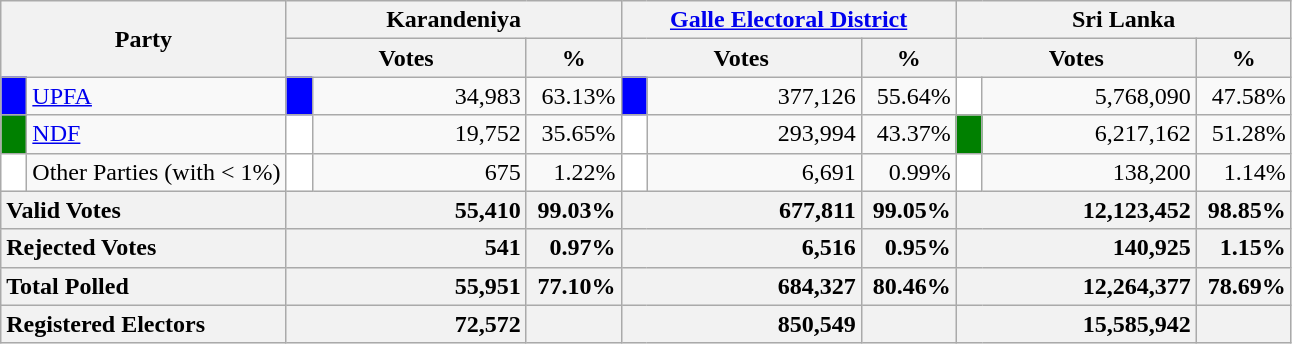<table class="wikitable">
<tr>
<th colspan="2" width="144px"rowspan="2">Party</th>
<th colspan="3" width="216px">Karandeniya</th>
<th colspan="3" width="216px"><a href='#'>Galle Electoral District</a></th>
<th colspan="3" width="216px">Sri Lanka</th>
</tr>
<tr>
<th colspan="2" width="144px">Votes</th>
<th>%</th>
<th colspan="2" width="144px">Votes</th>
<th>%</th>
<th colspan="2" width="144px">Votes</th>
<th>%</th>
</tr>
<tr>
<td style="background-color:blue;" width="10px"></td>
<td style="text-align:left;"><a href='#'>UPFA</a></td>
<td style="background-color:blue;" width="10px"></td>
<td style="text-align:right;">34,983</td>
<td style="text-align:right;">63.13%</td>
<td style="background-color:blue;" width="10px"></td>
<td style="text-align:right;">377,126</td>
<td style="text-align:right;">55.64%</td>
<td style="background-color:white;" width="10px"></td>
<td style="text-align:right;">5,768,090</td>
<td style="text-align:right;">47.58%</td>
</tr>
<tr>
<td style="background-color:green;" width="10px"></td>
<td style="text-align:left;"><a href='#'>NDF</a></td>
<td style="background-color:white;" width="10px"></td>
<td style="text-align:right;">19,752</td>
<td style="text-align:right;">35.65%</td>
<td style="background-color:white;" width="10px"></td>
<td style="text-align:right;">293,994</td>
<td style="text-align:right;">43.37%</td>
<td style="background-color:green;" width="10px"></td>
<td style="text-align:right;">6,217,162</td>
<td style="text-align:right;">51.28%</td>
</tr>
<tr>
<td style="background-color:white;" width="10px"></td>
<td style="text-align:left;">Other Parties (with < 1%)</td>
<td style="background-color:white;" width="10px"></td>
<td style="text-align:right;">675</td>
<td style="text-align:right;">1.22%</td>
<td style="background-color:white;" width="10px"></td>
<td style="text-align:right;">6,691</td>
<td style="text-align:right;">0.99%</td>
<td style="background-color:white;" width="10px"></td>
<td style="text-align:right;">138,200</td>
<td style="text-align:right;">1.14%</td>
</tr>
<tr>
<th colspan="2" width="144px"style="text-align:left;">Valid Votes</th>
<th style="text-align:right;"colspan="2" width="144px">55,410</th>
<th style="text-align:right;">99.03%</th>
<th style="text-align:right;"colspan="2" width="144px">677,811</th>
<th style="text-align:right;">99.05%</th>
<th style="text-align:right;"colspan="2" width="144px">12,123,452</th>
<th style="text-align:right;">98.85%</th>
</tr>
<tr>
<th colspan="2" width="144px"style="text-align:left;">Rejected Votes</th>
<th style="text-align:right;"colspan="2" width="144px">541</th>
<th style="text-align:right;">0.97%</th>
<th style="text-align:right;"colspan="2" width="144px">6,516</th>
<th style="text-align:right;">0.95%</th>
<th style="text-align:right;"colspan="2" width="144px">140,925</th>
<th style="text-align:right;">1.15%</th>
</tr>
<tr>
<th colspan="2" width="144px"style="text-align:left;">Total Polled</th>
<th style="text-align:right;"colspan="2" width="144px">55,951</th>
<th style="text-align:right;">77.10%</th>
<th style="text-align:right;"colspan="2" width="144px">684,327</th>
<th style="text-align:right;">80.46%</th>
<th style="text-align:right;"colspan="2" width="144px">12,264,377</th>
<th style="text-align:right;">78.69%</th>
</tr>
<tr>
<th colspan="2" width="144px"style="text-align:left;">Registered Electors</th>
<th style="text-align:right;"colspan="2" width="144px">72,572</th>
<th></th>
<th style="text-align:right;"colspan="2" width="144px">850,549</th>
<th></th>
<th style="text-align:right;"colspan="2" width="144px">15,585,942</th>
<th></th>
</tr>
</table>
